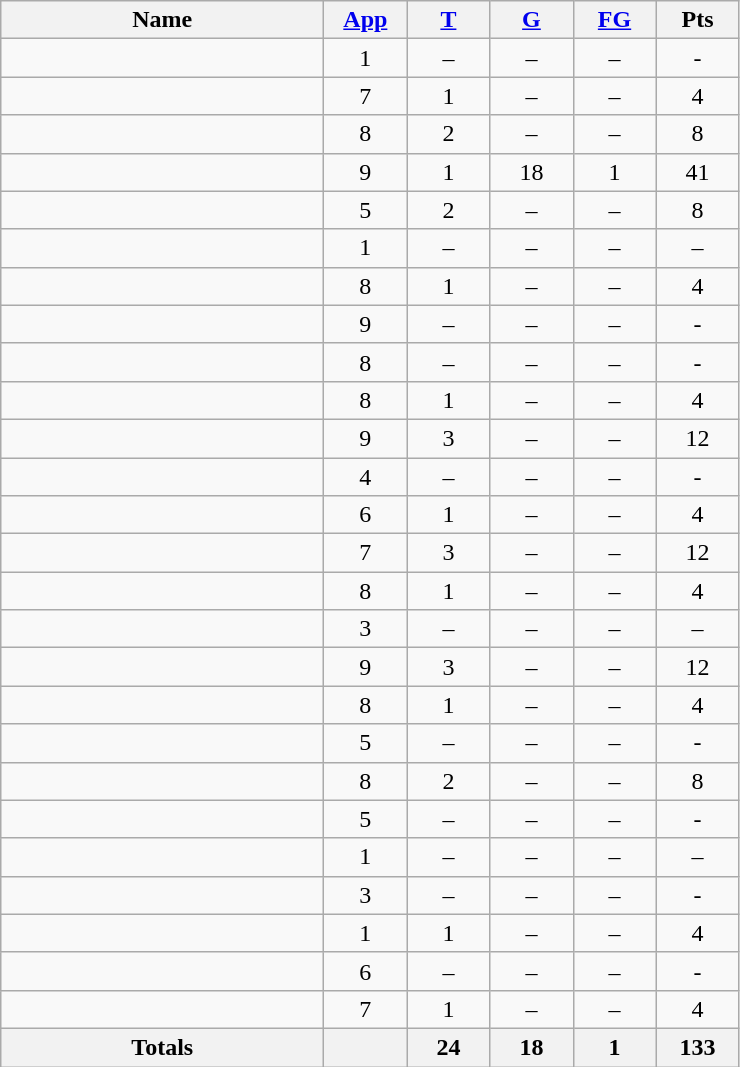<table class="wikitable sortable" style="text-align: center;">
<tr>
<th style="width:13em">Name</th>
<th style="width:3em"><a href='#'>App</a></th>
<th style="width:3em"><a href='#'>T</a></th>
<th style="width:3em"><a href='#'>G</a></th>
<th style="width:3em"><a href='#'>FG</a></th>
<th style="width:3em">Pts</th>
</tr>
<tr>
<td style="text-align:left;"></td>
<td>1</td>
<td>–</td>
<td>–</td>
<td>–</td>
<td>-</td>
</tr>
<tr>
<td style="text-align:left;"></td>
<td>7</td>
<td>1</td>
<td>–</td>
<td>–</td>
<td>4</td>
</tr>
<tr>
<td style="text-align:left;"></td>
<td>8</td>
<td>2</td>
<td>–</td>
<td>–</td>
<td>8</td>
</tr>
<tr>
<td style="text-align:left;"></td>
<td>9</td>
<td>1</td>
<td>18</td>
<td>1</td>
<td>41</td>
</tr>
<tr>
<td style="text-align:left;"></td>
<td>5</td>
<td>2</td>
<td>–</td>
<td>–</td>
<td>8</td>
</tr>
<tr>
<td style="text-align:left;"></td>
<td>1</td>
<td>–</td>
<td>–</td>
<td>–</td>
<td>–</td>
</tr>
<tr>
<td style="text-align:left;"></td>
<td>8</td>
<td>1</td>
<td>–</td>
<td>–</td>
<td>4</td>
</tr>
<tr>
<td style="text-align:left;"></td>
<td>9</td>
<td>–</td>
<td>–</td>
<td>–</td>
<td>-</td>
</tr>
<tr>
<td style="text-align:left;"></td>
<td>8</td>
<td>–</td>
<td>–</td>
<td>–</td>
<td>-</td>
</tr>
<tr>
<td style="text-align:left;"></td>
<td>8</td>
<td>1</td>
<td>–</td>
<td>–</td>
<td>4</td>
</tr>
<tr>
<td style="text-align:left;"></td>
<td>9</td>
<td>3</td>
<td>–</td>
<td>–</td>
<td>12</td>
</tr>
<tr>
<td style="text-align:left;"></td>
<td>4</td>
<td>–</td>
<td>–</td>
<td>–</td>
<td>-</td>
</tr>
<tr>
<td style="text-align:left;"></td>
<td>6</td>
<td>1</td>
<td>–</td>
<td>–</td>
<td>4</td>
</tr>
<tr>
<td style="text-align:left;"></td>
<td>7</td>
<td>3</td>
<td>–</td>
<td>–</td>
<td>12</td>
</tr>
<tr>
<td style="text-align:left;"></td>
<td>8</td>
<td>1</td>
<td>–</td>
<td>–</td>
<td>4</td>
</tr>
<tr>
<td style="text-align:left;"></td>
<td>3</td>
<td>–</td>
<td>–</td>
<td>–</td>
<td>–</td>
</tr>
<tr>
<td style="text-align:left;"></td>
<td>9</td>
<td>3</td>
<td>–</td>
<td>–</td>
<td>12</td>
</tr>
<tr>
<td style="text-align:left;"></td>
<td>8</td>
<td>1</td>
<td>–</td>
<td>–</td>
<td>4</td>
</tr>
<tr>
<td style="text-align:left;"></td>
<td>5</td>
<td>–</td>
<td>–</td>
<td>–</td>
<td>-</td>
</tr>
<tr>
<td style="text-align:left;"></td>
<td>8</td>
<td>2</td>
<td>–</td>
<td>–</td>
<td>8</td>
</tr>
<tr>
<td style="text-align:left;"></td>
<td>5</td>
<td>–</td>
<td>–</td>
<td>–</td>
<td>-</td>
</tr>
<tr>
<td style="text-align:left;"></td>
<td>1</td>
<td>–</td>
<td>–</td>
<td>–</td>
<td>–</td>
</tr>
<tr>
<td style="text-align:left;"></td>
<td>3</td>
<td>–</td>
<td>–</td>
<td>–</td>
<td>-</td>
</tr>
<tr>
<td style="text-align:left;"></td>
<td>1</td>
<td>1</td>
<td>–</td>
<td>–</td>
<td>4</td>
</tr>
<tr>
<td style="text-align:left;"></td>
<td>6</td>
<td>–</td>
<td>–</td>
<td>–</td>
<td>-</td>
</tr>
<tr>
<td style="text-align:left;"></td>
<td>7</td>
<td>1</td>
<td>–</td>
<td>–</td>
<td>4</td>
</tr>
<tr class="sortbottom">
<th>Totals</th>
<th></th>
<th>24</th>
<th>18</th>
<th>1</th>
<th>133</th>
</tr>
</table>
